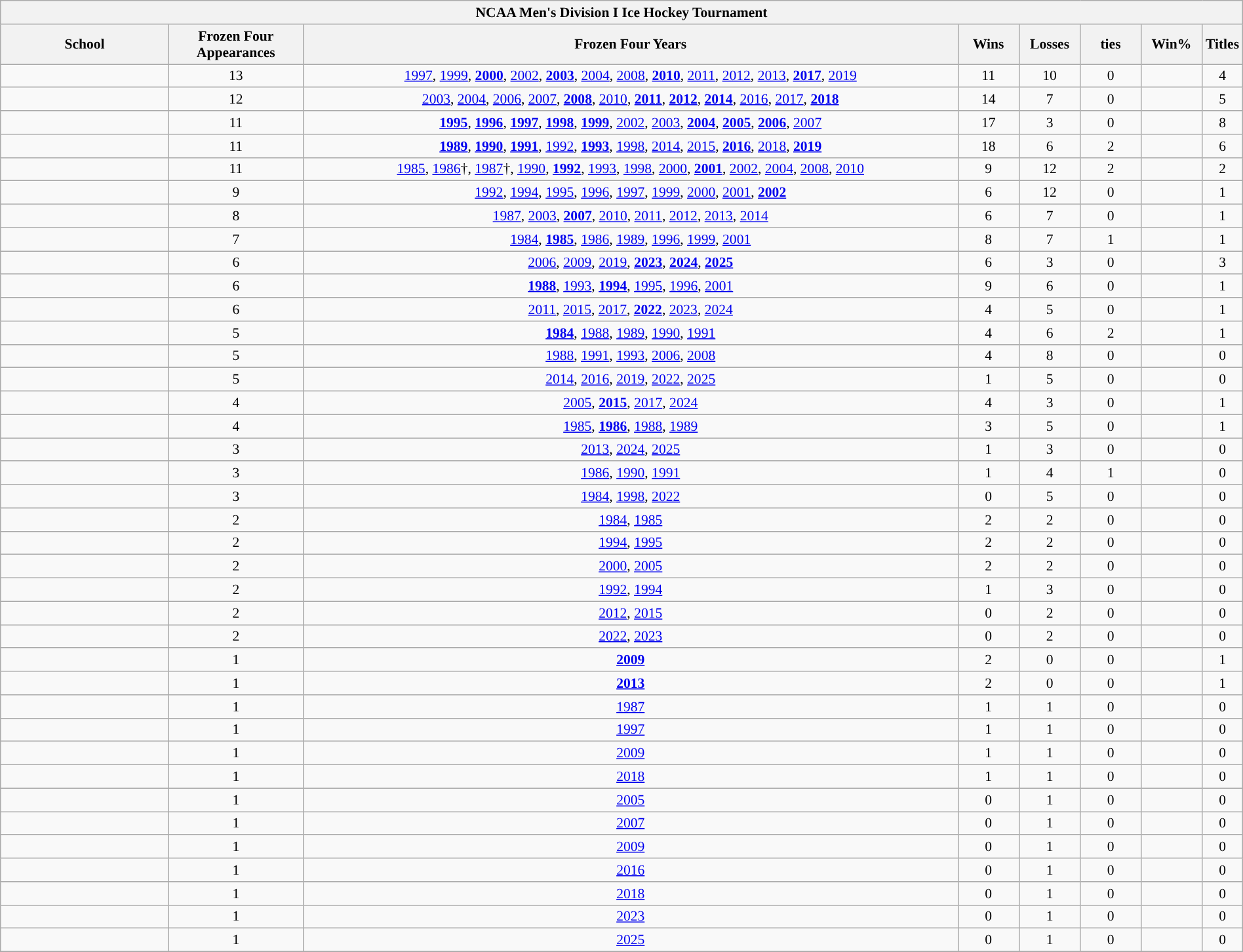<table class="wikitable sortable" style="font-size:90%; width: 100%; text-align: center;">
<tr>
<th colspan=9>NCAA Men's Division I Ice Hockey Tournament</th>
</tr>
<tr>
<th width=14%>School</th>
<th width=11%>Frozen Four Appearances</th>
<th width=55%>Frozen Four Years</th>
<th width=5%>Wins</th>
<th width=5%>Losses</th>
<th width=5%>ties</th>
<th width=5%>Win%</th>
<th width=5%>Titles</th>
</tr>
<tr>
<td align=center><strong><a href='#'></a></strong></td>
<td>13</td>
<td><a href='#'>1997</a>, <a href='#'>1999</a>, <strong><a href='#'>2000</a></strong>, <a href='#'>2002</a>, <strong><a href='#'>2003</a></strong>, <a href='#'>2004</a>, <a href='#'>2008</a>, <strong><a href='#'>2010</a></strong>, <a href='#'>2011</a>, <a href='#'>2012</a>, <a href='#'>2013</a>, <strong><a href='#'>2017</a></strong>, <a href='#'>2019</a></td>
<td>11</td>
<td>10</td>
<td>0</td>
<td><strong></strong></td>
<td>4</td>
</tr>
<tr>
<td align=center><strong><a href='#'></a></strong></td>
<td>12</td>
<td><a href='#'>2003</a>, <a href='#'>2004</a>, <a href='#'>2006</a>, <a href='#'>2007</a>, <strong><a href='#'>2008</a></strong>, <a href='#'>2010</a>, <strong><a href='#'>2011</a></strong>, <strong><a href='#'>2012</a></strong>, <strong><a href='#'>2014</a></strong>, <a href='#'>2016</a>, <a href='#'>2017</a>, <strong><a href='#'>2018</a></strong></td>
<td>14</td>
<td>7</td>
<td>0</td>
<td><strong></strong></td>
<td>5</td>
</tr>
<tr>
<td align=center><strong><a href='#'></a></strong></td>
<td>11</td>
<td><strong><a href='#'>1995</a></strong>, <strong><a href='#'>1996</a></strong>, <strong><a href='#'>1997</a></strong>, <strong><a href='#'>1998</a></strong>, <strong><a href='#'>1999</a></strong>, <a href='#'>2002</a>, <a href='#'>2003</a>, <strong><a href='#'>2004</a></strong>, <strong><a href='#'>2005</a></strong>, <strong><a href='#'>2006</a></strong>, <a href='#'>2007</a></td>
<td>17</td>
<td>3</td>
<td>0</td>
<td><strong></strong></td>
<td>8</td>
</tr>
<tr>
<td align=center><strong><a href='#'></a></strong></td>
<td>11</td>
<td><strong><a href='#'>1989</a></strong>, <strong><a href='#'>1990</a></strong>, <strong><a href='#'>1991</a></strong>, <a href='#'>1992</a>, <strong><a href='#'>1993</a></strong>, <a href='#'>1998</a>, <a href='#'>2014</a>, <a href='#'>2015</a>, <strong><a href='#'>2016</a></strong>, <a href='#'>2018</a>, <strong><a href='#'>2019</a></strong></td>
<td>18</td>
<td>6</td>
<td>2</td>
<td><strong></strong></td>
<td>6</td>
</tr>
<tr>
<td align=center><strong><a href='#'></a></strong></td>
<td>11</td>
<td><a href='#'>1985</a>, <a href='#'>1986</a>†, <a href='#'>1987</a>†, <a href='#'>1990</a>, <strong><a href='#'>1992</a></strong>, <a href='#'>1993</a>, <a href='#'>1998</a>, <a href='#'>2000</a>, <strong><a href='#'>2001</a></strong>, <a href='#'>2002</a>, <a href='#'>2004</a>, <a href='#'>2008</a>, <a href='#'>2010</a></td>
<td>9</td>
<td>12</td>
<td>2</td>
<td><strong></strong></td>
<td>2</td>
</tr>
<tr>
<td align=center><strong><a href='#'></a></strong></td>
<td>9</td>
<td><a href='#'>1992</a>, <a href='#'>1994</a>, <a href='#'>1995</a>, <a href='#'>1996</a>, <a href='#'>1997</a>, <a href='#'>1999</a>, <a href='#'>2000</a>, <a href='#'>2001</a>, <strong><a href='#'>2002</a></strong></td>
<td>6</td>
<td>12</td>
<td>0</td>
<td><strong></strong></td>
<td>1</td>
</tr>
<tr>
<td align=center><strong><a href='#'></a></strong></td>
<td>8</td>
<td><a href='#'>1987</a>, <a href='#'>2003</a>, <strong><a href='#'>2007</a></strong>, <a href='#'>2010</a>, <a href='#'>2011</a>, <a href='#'>2012</a>, <a href='#'>2013</a>, <a href='#'>2014</a></td>
<td>6</td>
<td>7</td>
<td>0</td>
<td><strong></strong></td>
<td>1</td>
</tr>
<tr>
<td align=center><strong><a href='#'></a></strong></td>
<td>7</td>
<td><a href='#'>1984</a>, <strong><a href='#'>1985</a></strong>, <a href='#'>1986</a>, <a href='#'>1989</a>, <a href='#'>1996</a>, <a href='#'>1999</a>, <a href='#'>2001</a></td>
<td>8</td>
<td>7</td>
<td>1</td>
<td><strong></strong></td>
<td>1</td>
</tr>
<tr>
<td align=center><strong><a href='#'></a></strong></td>
<td>6</td>
<td><a href='#'>2006</a>, <a href='#'>2009</a>, <a href='#'>2019</a>, <strong><a href='#'>2023</a></strong>, <strong><a href='#'>2024</a></strong>, <strong><a href='#'>2025</a></strong></td>
<td>6</td>
<td>3</td>
<td>0</td>
<td><strong></strong></td>
<td>3</td>
</tr>
<tr>
<td align=center><strong><a href='#'></a></strong></td>
<td>6</td>
<td><strong><a href='#'>1988</a></strong>, <a href='#'>1993</a>, <strong><a href='#'>1994</a></strong>, <a href='#'>1995</a>, <a href='#'>1996</a>, <a href='#'>2001</a></td>
<td>9</td>
<td>6</td>
<td>0</td>
<td><strong></strong></td>
<td>1</td>
</tr>
<tr>
<td align=center><strong><a href='#'></a></strong></td>
<td>6</td>
<td><a href='#'>2011</a>, <a href='#'>2015</a>, <a href='#'>2017</a>, <strong><a href='#'>2022</a></strong>, <a href='#'>2023</a>, <a href='#'>2024</a></td>
<td>4</td>
<td>5</td>
<td>0</td>
<td><strong></strong></td>
<td>1</td>
</tr>
<tr>
<td align=center><strong><a href='#'></a></strong></td>
<td>5</td>
<td><strong><a href='#'>1984</a></strong>, <a href='#'>1988</a>, <a href='#'>1989</a>, <a href='#'>1990</a>, <a href='#'>1991</a></td>
<td>4</td>
<td>6</td>
<td>2</td>
<td><strong></strong></td>
<td>1</td>
</tr>
<tr>
<td align=center><strong><a href='#'></a></strong></td>
<td>5</td>
<td><a href='#'>1988</a>, <a href='#'>1991</a>, <a href='#'>1993</a>, <a href='#'>2006</a>, <a href='#'>2008</a></td>
<td>4</td>
<td>8</td>
<td>0</td>
<td><strong></strong></td>
<td>0</td>
</tr>
<tr>
<td align=center><strong><a href='#'></a></strong></td>
<td>5</td>
<td><a href='#'>2014</a>, <a href='#'>2016</a>, <a href='#'>2019</a>, <a href='#'>2022</a>, <a href='#'>2025</a></td>
<td>1</td>
<td>5</td>
<td>0</td>
<td><strong></strong></td>
<td>0</td>
</tr>
<tr>
<td align=center><strong><a href='#'></a></strong></td>
<td>4</td>
<td><a href='#'>2005</a>, <strong><a href='#'>2015</a></strong>, <a href='#'>2017</a>, <a href='#'>2024</a></td>
<td>4</td>
<td>3</td>
<td>0</td>
<td><strong></strong></td>
<td>1</td>
</tr>
<tr>
<td align=center><strong><a href='#'></a></strong></td>
<td>4</td>
<td><a href='#'>1985</a>, <strong><a href='#'>1986</a></strong>, <a href='#'>1988</a>, <a href='#'>1989</a></td>
<td>3</td>
<td>5</td>
<td>0</td>
<td><strong></strong></td>
<td>1</td>
</tr>
<tr>
<td align=center><strong><a href='#'></a></strong></td>
<td>3</td>
<td><a href='#'>2013</a>, <a href='#'>2024</a>, <a href='#'>2025</a></td>
<td>1</td>
<td>3</td>
<td>0</td>
<td><strong></strong></td>
<td>0</td>
</tr>
<tr>
<td align=center><strong><a href='#'></a></strong></td>
<td>3</td>
<td><a href='#'>1986</a>, <a href='#'>1990</a>, <a href='#'>1991</a></td>
<td>1</td>
<td>4</td>
<td>1</td>
<td><strong></strong></td>
<td>0</td>
</tr>
<tr>
<td align=center><strong><a href='#'></a></strong></td>
<td>3</td>
<td><a href='#'>1984</a>, <a href='#'>1998</a>, <a href='#'>2022</a></td>
<td>0</td>
<td>5</td>
<td>0</td>
<td><strong></strong></td>
<td>0</td>
</tr>
<tr>
<td align=center><strong><a href='#'></a></strong></td>
<td>2</td>
<td><a href='#'>1984</a>, <a href='#'>1985</a></td>
<td>2</td>
<td>2</td>
<td>0</td>
<td><strong></strong></td>
<td>0</td>
</tr>
<tr>
<td align=center><strong><a href='#'></a></strong></td>
<td>2</td>
<td><a href='#'>1994</a>, <a href='#'>1995</a></td>
<td>2</td>
<td>2</td>
<td>0</td>
<td><strong></strong></td>
<td>0</td>
</tr>
<tr>
<td align=center><strong><a href='#'></a></strong></td>
<td>2</td>
<td><a href='#'>2000</a>, <a href='#'>2005</a></td>
<td>2</td>
<td>2</td>
<td>0</td>
<td><strong></strong></td>
<td>0</td>
</tr>
<tr>
<td align=center><strong><a href='#'></a></strong></td>
<td>2</td>
<td><a href='#'>1992</a>, <a href='#'>1994</a></td>
<td>1</td>
<td>3</td>
<td>0</td>
<td><strong></strong></td>
<td>0</td>
</tr>
<tr>
<td align=center><strong><a href='#'></a></strong></td>
<td>2</td>
<td><a href='#'>2012</a>, <a href='#'>2015</a></td>
<td>0</td>
<td>2</td>
<td>0</td>
<td><strong></strong></td>
<td>0</td>
</tr>
<tr>
<td align=center><strong><a href='#'></a></strong></td>
<td>2</td>
<td><a href='#'>2022</a>, <a href='#'>2023</a></td>
<td>0</td>
<td>2</td>
<td>0</td>
<td><strong></strong></td>
<td>0</td>
</tr>
<tr>
<td align=center><strong><a href='#'></a></strong></td>
<td>1</td>
<td><strong><a href='#'>2009</a></strong></td>
<td>2</td>
<td>0</td>
<td>0</td>
<td><strong></strong></td>
<td>1</td>
</tr>
<tr>
<td align=center><strong><a href='#'></a></strong></td>
<td>1</td>
<td><strong><a href='#'>2013</a></strong></td>
<td>2</td>
<td>0</td>
<td>0</td>
<td><strong></strong></td>
<td>1</td>
</tr>
<tr>
<td align=center><strong><a href='#'></a></strong></td>
<td>1</td>
<td><a href='#'>1987</a></td>
<td>1</td>
<td>1</td>
<td>0</td>
<td><strong></strong></td>
<td>0</td>
</tr>
<tr>
<td align=center><strong><a href='#'></a></strong></td>
<td>1</td>
<td><a href='#'>1997</a></td>
<td>1</td>
<td>1</td>
<td>0</td>
<td><strong></strong></td>
<td>0</td>
</tr>
<tr>
<td align=center><strong><a href='#'></a></strong></td>
<td>1</td>
<td><a href='#'>2009</a></td>
<td>1</td>
<td>1</td>
<td>0</td>
<td><strong></strong></td>
<td>0</td>
</tr>
<tr>
<td align=center><strong><a href='#'></a></strong></td>
<td>1</td>
<td><a href='#'>2018</a></td>
<td>1</td>
<td>1</td>
<td>0</td>
<td><strong></strong></td>
<td>0</td>
</tr>
<tr>
<td align=center><strong><a href='#'></a></strong></td>
<td>1</td>
<td><a href='#'>2005</a></td>
<td>0</td>
<td>1</td>
<td>0</td>
<td><strong></strong></td>
<td>0</td>
</tr>
<tr>
<td align=center><strong><a href='#'></a></strong></td>
<td>1</td>
<td><a href='#'>2007</a></td>
<td>0</td>
<td>1</td>
<td>0</td>
<td><strong></strong></td>
<td>0</td>
</tr>
<tr>
<td align=center><strong><a href='#'></a></strong></td>
<td>1</td>
<td><a href='#'>2009</a></td>
<td>0</td>
<td>1</td>
<td>0</td>
<td><strong></strong></td>
<td>0</td>
</tr>
<tr>
<td align=center><strong><a href='#'></a></strong></td>
<td>1</td>
<td><a href='#'>2016</a></td>
<td>0</td>
<td>1</td>
<td>0</td>
<td><strong></strong></td>
<td>0</td>
</tr>
<tr>
<td align=center><strong><a href='#'></a></strong></td>
<td>1</td>
<td><a href='#'>2018</a></td>
<td>0</td>
<td>1</td>
<td>0</td>
<td><strong></strong></td>
<td>0</td>
</tr>
<tr>
<td align=center><strong><a href='#'></a></strong></td>
<td>1</td>
<td><a href='#'>2023</a></td>
<td>0</td>
<td>1</td>
<td>0</td>
<td><strong></strong></td>
<td>0</td>
</tr>
<tr>
<td align=center><strong><a href='#'></a></strong></td>
<td>1</td>
<td><a href='#'>2025</a></td>
<td>0</td>
<td>1</td>
<td>0</td>
<td><strong></strong></td>
<td>0</td>
</tr>
<tr>
</tr>
</table>
